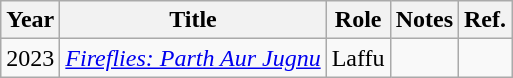<table class="wikitable sortable">
<tr>
<th>Year</th>
<th>Title</th>
<th>Role</th>
<th class="unsortable">Notes</th>
<th class="unsortable">Ref.</th>
</tr>
<tr>
<td>2023</td>
<td><em><a href='#'>Fireflies: Parth Aur Jugnu</a></em></td>
<td>Laffu</td>
<td></td>
<td></td>
</tr>
</table>
